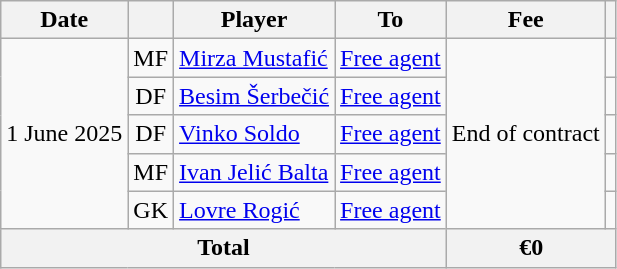<table class="wikitable" style="text-align:center;">
<tr>
<th>Date</th>
<th></th>
<th>Player</th>
<th>To</th>
<th>Fee</th>
<th></th>
</tr>
<tr>
<td rowspan=5>1 June 2025</td>
<td>MF</td>
<td style="text-align:left"> <a href='#'>Mirza Mustafić</a></td>
<td style="text-align:left"><a href='#'>Free agent</a></td>
<td rowspan=5>End of contract</td>
<td></td>
</tr>
<tr>
<td>DF</td>
<td style="text-align:left"> <a href='#'>Besim Šerbečić</a></td>
<td style="text-align:left"><a href='#'>Free agent</a></td>
<td></td>
</tr>
<tr>
<td>DF</td>
<td style="text-align:left"> <a href='#'>Vinko Soldo</a></td>
<td style="text-align:left"><a href='#'>Free agent</a></td>
<td></td>
</tr>
<tr>
<td>MF</td>
<td style="text-align:left"> <a href='#'>Ivan Jelić Balta</a></td>
<td style="text-align:left"><a href='#'>Free agent</a></td>
<td></td>
</tr>
<tr>
<td>GK</td>
<td style="text-align:left"> <a href='#'>Lovre Rogić</a></td>
<td style="text-align:left"><a href='#'>Free agent</a></td>
<td></td>
</tr>
<tr>
<th colspan=4>Total</th>
<th colspan=2>€0</th>
</tr>
</table>
